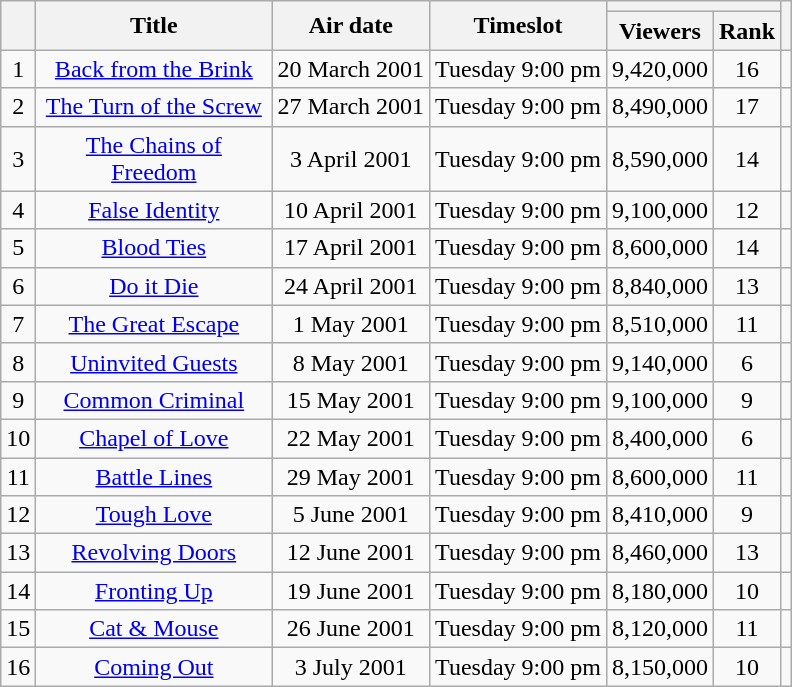<table class="wikitable" style="text-align:center">
<tr>
<th rowspan="2"></th>
<th width="150" rowspan="2">Title</th>
<th rowspan="2">Air date</th>
<th rowspan="2">Timeslot</th>
<th colspan="2"></th>
<th rowspan="2"></th>
</tr>
<tr>
<th>Viewers</th>
<th>Rank</th>
</tr>
<tr>
<td>1</td>
<td><a href='#'>Back from the Brink</a></td>
<td>20 March 2001</td>
<td>Tuesday 9:00 pm</td>
<td>9,420,000</td>
<td>16</td>
<td></td>
</tr>
<tr>
<td>2</td>
<td><a href='#'>The Turn of the Screw</a></td>
<td>27 March 2001</td>
<td>Tuesday 9:00 pm</td>
<td>8,490,000</td>
<td>17</td>
<td></td>
</tr>
<tr>
<td>3</td>
<td><a href='#'>The Chains of Freedom</a></td>
<td>3 April 2001</td>
<td>Tuesday 9:00 pm</td>
<td>8,590,000</td>
<td>14</td>
<td></td>
</tr>
<tr>
<td>4</td>
<td><a href='#'>False Identity</a></td>
<td>10 April 2001</td>
<td>Tuesday 9:00 pm</td>
<td>9,100,000</td>
<td>12</td>
<td></td>
</tr>
<tr>
<td>5</td>
<td><a href='#'>Blood Ties</a></td>
<td>17 April 2001</td>
<td>Tuesday 9:00 pm</td>
<td>8,600,000</td>
<td>14</td>
<td></td>
</tr>
<tr>
<td>6</td>
<td><a href='#'>Do it Die</a></td>
<td>24 April 2001</td>
<td>Tuesday 9:00 pm</td>
<td>8,840,000</td>
<td>13</td>
<td></td>
</tr>
<tr>
<td>7</td>
<td><a href='#'>The Great Escape</a></td>
<td>1 May 2001</td>
<td>Tuesday 9:00 pm</td>
<td>8,510,000</td>
<td>11</td>
<td></td>
</tr>
<tr>
<td>8</td>
<td><a href='#'>Uninvited Guests</a></td>
<td>8 May 2001</td>
<td>Tuesday 9:00 pm</td>
<td>9,140,000</td>
<td>6</td>
<td></td>
</tr>
<tr>
<td>9</td>
<td><a href='#'>Common Criminal</a></td>
<td>15 May 2001</td>
<td>Tuesday 9:00 pm</td>
<td>9,100,000</td>
<td>9</td>
<td></td>
</tr>
<tr>
<td>10</td>
<td><a href='#'>Chapel of Love</a></td>
<td>22 May 2001</td>
<td>Tuesday 9:00 pm</td>
<td>8,400,000</td>
<td>6</td>
<td></td>
</tr>
<tr>
<td>11</td>
<td><a href='#'>Battle Lines</a></td>
<td>29 May 2001</td>
<td>Tuesday 9:00 pm</td>
<td>8,600,000</td>
<td>11</td>
<td></td>
</tr>
<tr>
<td>12</td>
<td><a href='#'>Tough Love</a></td>
<td>5 June 2001</td>
<td>Tuesday 9:00 pm</td>
<td>8,410,000</td>
<td>9</td>
<td></td>
</tr>
<tr>
<td>13</td>
<td><a href='#'>Revolving Doors</a></td>
<td>12 June 2001</td>
<td>Tuesday 9:00 pm</td>
<td>8,460,000</td>
<td>13</td>
<td></td>
</tr>
<tr>
<td>14</td>
<td><a href='#'>Fronting Up</a></td>
<td>19 June 2001</td>
<td>Tuesday 9:00 pm</td>
<td>8,180,000</td>
<td>10</td>
<td></td>
</tr>
<tr>
<td>15</td>
<td><a href='#'>Cat & Mouse</a></td>
<td>26 June 2001</td>
<td>Tuesday 9:00 pm</td>
<td>8,120,000</td>
<td>11</td>
<td></td>
</tr>
<tr>
<td>16</td>
<td><a href='#'>Coming Out</a></td>
<td>3 July 2001</td>
<td>Tuesday 9:00 pm</td>
<td>8,150,000</td>
<td>10</td>
<td></td>
</tr>
</table>
